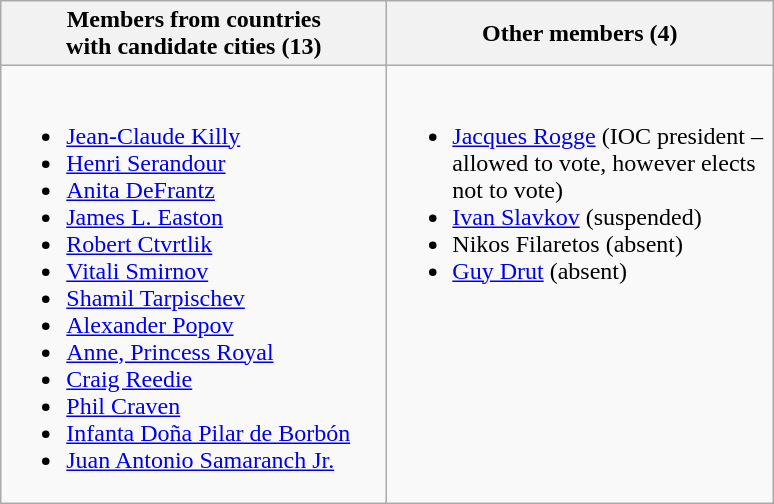<table class="wikitable">
<tr>
<th width="250px">Members from countries<br>with candidate cities (13)</th>
<th width="250px">Other members (4)</th>
</tr>
<tr valign=top>
<td width="250px"><br><ul><li> <a href='#'>Jean-Claude Killy</a></li><li> <a href='#'>Henri Serandour</a></li><li> <a href='#'>Anita DeFrantz</a></li><li> <a href='#'>James L. Easton</a></li><li> <a href='#'>Robert Ctvrtlik</a></li><li> <a href='#'>Vitali Smirnov</a></li><li> <a href='#'>Shamil Tarpischev</a></li><li> <a href='#'>Alexander Popov</a></li><li> <a href='#'>Anne, Princess Royal</a></li><li> <a href='#'>Craig Reedie</a></li><li> <a href='#'>Phil Craven</a></li><li> <a href='#'>Infanta Doña Pilar de Borbón</a></li><li> <a href='#'>Juan Antonio Samaranch Jr.</a></li></ul></td>
<td width="250px"><br><ul><li> <a href='#'>Jacques Rogge</a> (IOC president – allowed to vote, however elects not to vote)</li><li> <a href='#'>Ivan Slavkov</a> (suspended)</li><li> Nikos Filaretos (absent)</li><li> <a href='#'>Guy Drut</a> (absent)</li></ul></td>
</tr>
</table>
